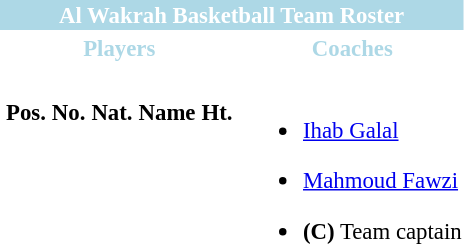<table class="toccolours" style="font-size: 95%;">
<tr style="background-color:lightblue; text-align: center; color: white;">
<td colspan="2"><strong>Al Wakrah Basketball Team Roster</strong></td>
</tr>
<tr style="background-color:white; color:lightblue; text-align: center;">
<th><strong>Players</strong></th>
<th><strong>Coaches</strong></th>
</tr>
<tr>
<td valign="top"><br><table class="sortable" style="background:transparent; margin:0px; width:100%;">
<tr>
<th>Pos.</th>
<th>Νο.</th>
<th>Nat.</th>
<th>Name</th>
<th>Ht.<br>












</th>
</tr>
</table>
</td>
<td valign="top"><br><ul><li> <a href='#'>Ihab Galal</a></li></ul><ul><li> <a href='#'>Mahmoud Fawzi</a></li></ul><ul><li><strong>(C)</strong> Team captain</li></ul></td>
</tr>
</table>
